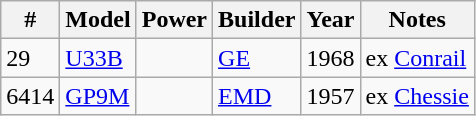<table class="wikitable" border="1">
<tr>
<th>#</th>
<th>Model</th>
<th>Power</th>
<th>Builder</th>
<th>Year</th>
<th>Notes</th>
</tr>
<tr>
<td>29</td>
<td><a href='#'>U33B</a></td>
<td></td>
<td><a href='#'>GE</a></td>
<td>1968</td>
<td>ex <a href='#'>Conrail</a></td>
</tr>
<tr>
<td>6414</td>
<td><a href='#'>GP9M</a></td>
<td></td>
<td><a href='#'>EMD</a></td>
<td>1957</td>
<td>ex <a href='#'>Chessie</a></td>
</tr>
</table>
